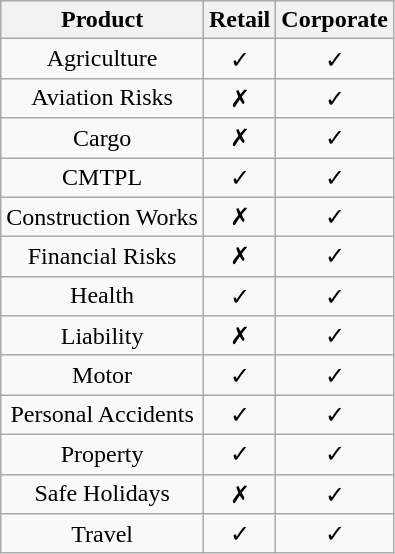<table class="wikitable" style="text-align: center;">
<tr>
<th>Product</th>
<th>Retail</th>
<th>Corporate</th>
</tr>
<tr>
<td>Agriculture</td>
<td>✓</td>
<td>✓</td>
</tr>
<tr>
<td>Aviation Risks</td>
<td>✗</td>
<td>✓</td>
</tr>
<tr>
<td>Cargo</td>
<td>✗</td>
<td>✓</td>
</tr>
<tr>
<td>CMTPL</td>
<td>✓</td>
<td>✓</td>
</tr>
<tr>
<td>Construction Works</td>
<td>✗</td>
<td>✓</td>
</tr>
<tr>
<td>Financial Risks</td>
<td>✗</td>
<td>✓</td>
</tr>
<tr>
<td>Health</td>
<td>✓</td>
<td>✓</td>
</tr>
<tr>
<td>Liability</td>
<td>✗</td>
<td>✓</td>
</tr>
<tr>
<td>Motor</td>
<td>✓</td>
<td>✓</td>
</tr>
<tr>
<td>Personal Accidents</td>
<td>✓</td>
<td>✓</td>
</tr>
<tr>
<td>Property</td>
<td>✓</td>
<td>✓</td>
</tr>
<tr>
<td>Safe Holidays</td>
<td>✗</td>
<td>✓</td>
</tr>
<tr>
<td>Travel</td>
<td>✓</td>
<td>✓</td>
</tr>
</table>
